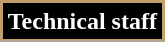<table class="wikitable">
<tr>
<th style="background:#000; color:#FFF; border:2px solid #C39E6D;" scope="col" colspan="2">Technical staff</th>
</tr>
<tr>
</tr>
</table>
